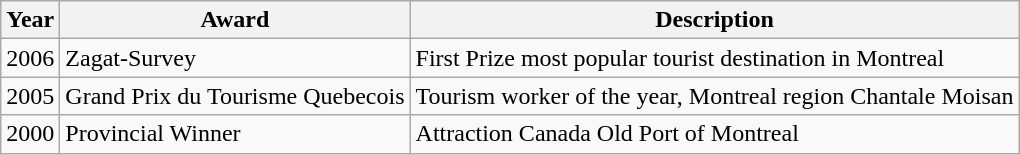<table class="wikitable">
<tr>
<th>Year</th>
<th>Award</th>
<th>Description</th>
</tr>
<tr>
<td>2006</td>
<td>Zagat-Survey</td>
<td>First Prize most popular tourist destination in Montreal</td>
</tr>
<tr>
<td>2005</td>
<td>Grand Prix du Tourisme Quebecois</td>
<td>Tourism worker of the year, Montreal region Chantale Moisan</td>
</tr>
<tr>
<td>2000</td>
<td>Provincial Winner</td>
<td>Attraction Canada Old Port of Montreal</td>
</tr>
</table>
